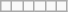<table class="wikitable letters-table letters-violet">
<tr>
<td></td>
<td></td>
<td></td>
<td></td>
<td></td>
<td></td>
</tr>
</table>
